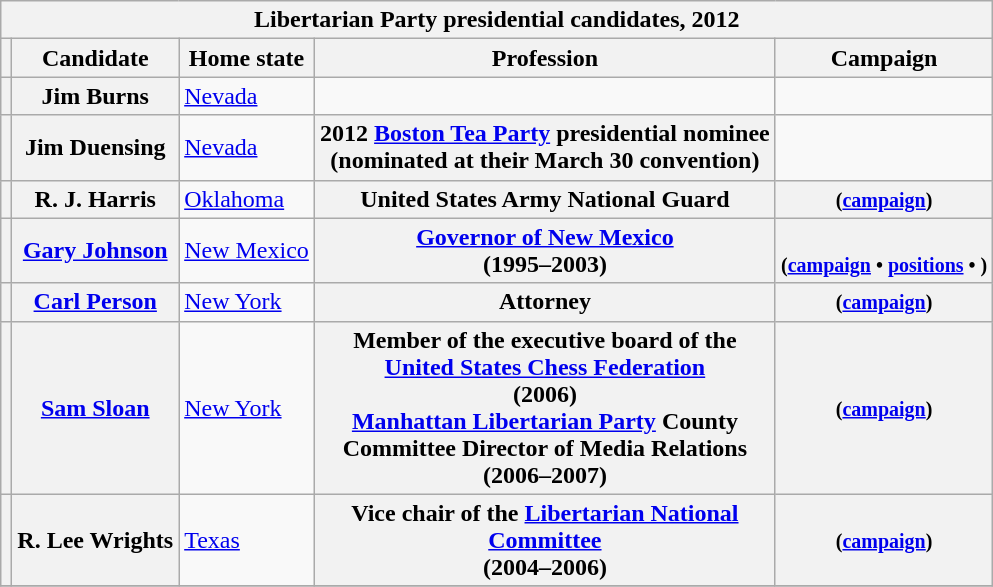<table class="sortable wikitable">
<tr>
<th colspan="5">Libertarian Party presidential candidates, 2012</th>
</tr>
<tr>
<th class="unsortable"></th>
<th text-align:center width:120px; ">Candidate</th>
<th><strong>Home state</strong></th>
<th style="width:300px;"  class="unsortable">Profession</th>
<th class="unsortable">Campaign</th>
</tr>
<tr>
<th align=center></th>
<th data-sort-value="Burns, Jim"><strong>Jim Burns</strong></th>
<td><a href='#'>Nevada</a></td>
<td></td>
<td></td>
</tr>
<tr>
<th align=center></th>
<th data-sort-value="Duensing, Jim"><strong>Jim Duensing</strong></th>
<td><a href='#'>Nevada</a></td>
<th align=center><strong>2012 <a href='#'>Boston Tea Party</a> presidential nominee</strong><br>(nominated at their March 30 convention)</th>
<td></td>
</tr>
<tr>
<th align=center></th>
<th data-sort-value="Harris, RJ"><strong>R. J. Harris </strong></th>
<td><a href='#'>Oklahoma</a></td>
<th align=center>United States Army National Guard</th>
<th align=center><small>(<a href='#'>campaign</a>)</small></th>
</tr>
<tr>
<th></th>
<th data-sort-value="Johnson, Gary"><strong><a href='#'>Gary Johnson</a></strong></th>
<td><a href='#'>New Mexico</a></td>
<th align=center><strong><a href='#'>Governor of New Mexico</a></strong><br>(1995–2003)</th>
<th align=center><br><small>(<a href='#'>campaign</a> • <a href='#'>positions</a> • )</small></th>
</tr>
<tr>
<th align=center></th>
<th data-sort-value="Person, Carl E."><strong><a href='#'>Carl Person</a></strong></th>
<td><a href='#'>New York</a></td>
<th align=center>Attorney</th>
<th align=center><small>(<a href='#'>campaign</a>)</small></th>
</tr>
<tr>
<th align=center></th>
<th data-sort-value="Sloan, Sam"><strong><a href='#'>Sam Sloan</a></strong></th>
<td><a href='#'>New York</a></td>
<th align=center>Member of the executive board of the <a href='#'>United States Chess Federation</a><br>(2006)<br><a href='#'>Manhattan Libertarian Party</a> County Committee Director of Media Relations (2006–2007)</th>
<th align=center><small>(<a href='#'>campaign</a>)</small></th>
</tr>
<tr>
<th align=center></th>
<th data-sort-value="Wrights, Roger Lee"><strong>R. Lee Wrights</strong></th>
<td><a href='#'>Texas</a></td>
<th align=center><strong>Vice chair of the <a href='#'>Libertarian National Committee</a></strong><br>(2004–2006)</th>
<th align=center><small>(<a href='#'>campaign</a>)</small></th>
</tr>
<tr>
</tr>
</table>
